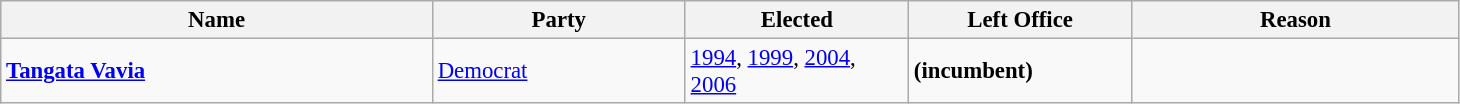<table class="wikitable" width="77%" style="font-size:95%;">
<tr>
<th width=29%>Name</th>
<th width=17%>Party</th>
<th width=15%>Elected</th>
<th width=15%>Left Office</th>
<th width=22%>Reason</th>
</tr>
<tr>
<td><strong><a href='#'>Tangata Vavia</a></strong></td>
<td bgcolor=><a href='#'>Democrat</a></td>
<td><a href='#'>1994</a>, <a href='#'>1999</a>, <a href='#'>2004</a>, <a href='#'>2006</a></td>
<td><strong>(incumbent)</strong></td>
<td></td>
</tr>
</table>
